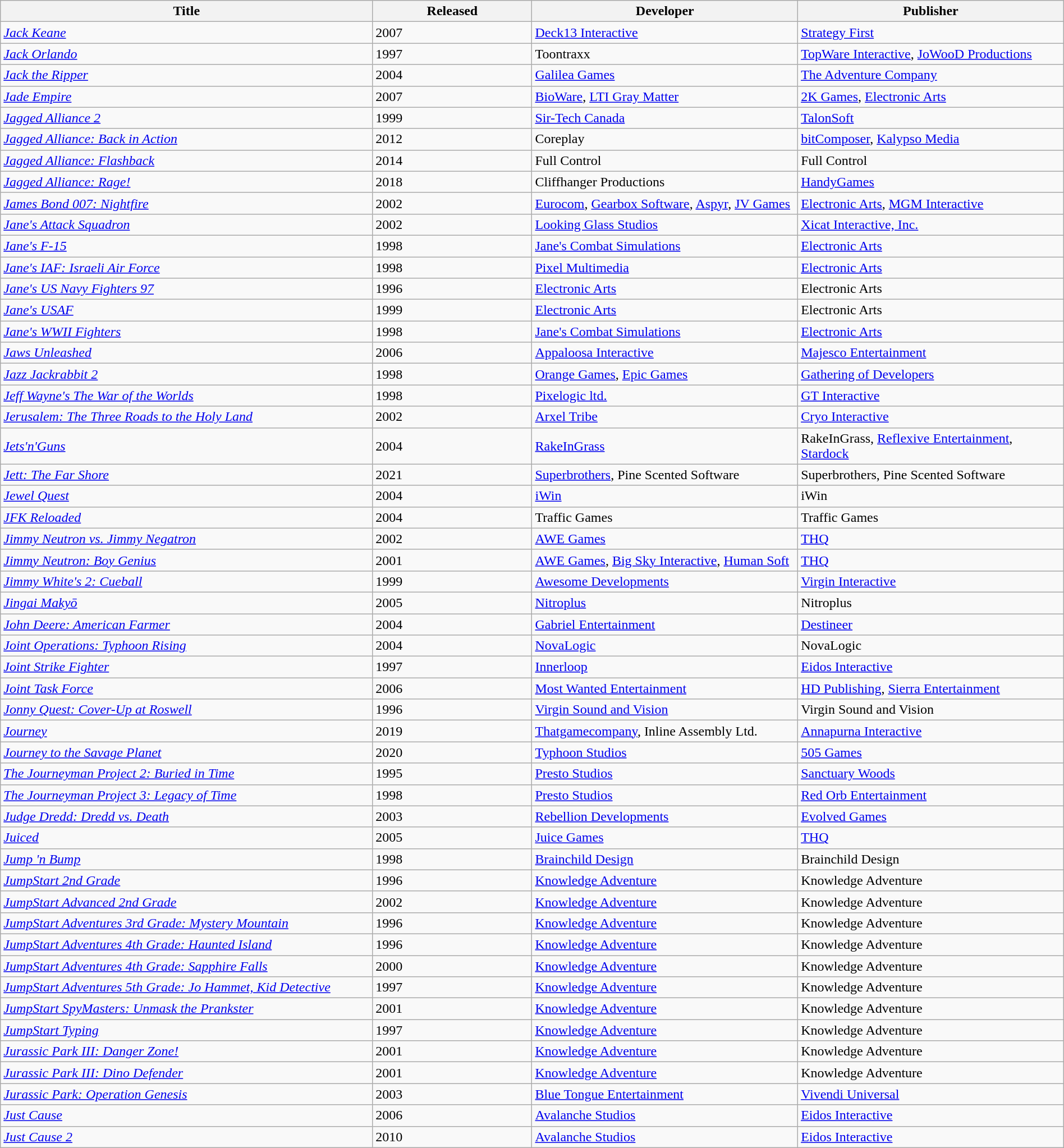<table class="wikitable sortable" width="100%" style="margin:0px 0px">
<tr>
<th width=35%>Title</th>
<th width=15%>Released</th>
<th width=25%>Developer</th>
<th width=25%>Publisher</th>
</tr>
<tr>
<td><em><a href='#'>Jack Keane</a></em></td>
<td>2007</td>
<td><a href='#'>Deck13 Interactive</a></td>
<td><a href='#'>Strategy First</a></td>
</tr>
<tr>
<td><em><a href='#'>Jack Orlando</a></em></td>
<td>1997</td>
<td>Toontraxx</td>
<td><a href='#'>TopWare Interactive</a>, <a href='#'>JoWooD Productions</a></td>
</tr>
<tr>
<td><em><a href='#'>Jack the Ripper</a></em></td>
<td>2004</td>
<td><a href='#'>Galilea Games</a></td>
<td><a href='#'>The Adventure Company</a></td>
</tr>
<tr>
<td><em><a href='#'>Jade Empire</a></em></td>
<td>2007</td>
<td><a href='#'>BioWare</a>, <a href='#'>LTI Gray Matter</a></td>
<td><a href='#'>2K Games</a>, <a href='#'>Electronic Arts</a></td>
</tr>
<tr>
<td><em><a href='#'>Jagged Alliance 2</a></em></td>
<td>1999</td>
<td><a href='#'>Sir-Tech Canada</a></td>
<td><a href='#'>TalonSoft</a></td>
</tr>
<tr>
<td><em><a href='#'>Jagged Alliance: Back in Action</a></em></td>
<td>2012</td>
<td>Coreplay</td>
<td><a href='#'>bitComposer</a>, <a href='#'>Kalypso Media</a></td>
</tr>
<tr>
<td><em><a href='#'>Jagged Alliance: Flashback</a></em></td>
<td>2014</td>
<td>Full Control</td>
<td>Full Control</td>
</tr>
<tr>
<td><em><a href='#'>Jagged Alliance: Rage!</a></em></td>
<td>2018</td>
<td>Cliffhanger Productions</td>
<td><a href='#'>HandyGames</a></td>
</tr>
<tr>
<td><em><a href='#'>James Bond 007: Nightfire</a></em></td>
<td>2002</td>
<td><a href='#'>Eurocom</a>, <a href='#'>Gearbox Software</a>, <a href='#'>Aspyr</a>, <a href='#'>JV Games</a></td>
<td><a href='#'>Electronic Arts</a>, <a href='#'>MGM Interactive</a></td>
</tr>
<tr>
<td><em><a href='#'>Jane's Attack Squadron</a></em></td>
<td>2002</td>
<td><a href='#'>Looking Glass Studios</a></td>
<td><a href='#'>Xicat Interactive, Inc.</a></td>
</tr>
<tr>
<td><em><a href='#'>Jane's F-15</a></em></td>
<td>1998</td>
<td><a href='#'>Jane's Combat Simulations</a></td>
<td><a href='#'>Electronic Arts</a></td>
</tr>
<tr>
<td><em><a href='#'>Jane's IAF: Israeli Air Force</a></em></td>
<td>1998</td>
<td><a href='#'>Pixel Multimedia</a></td>
<td><a href='#'>Electronic Arts</a></td>
</tr>
<tr>
<td><em><a href='#'>Jane's US Navy Fighters 97</a></em></td>
<td>1996</td>
<td><a href='#'>Electronic Arts</a></td>
<td>Electronic Arts</td>
</tr>
<tr>
<td><em><a href='#'>Jane's USAF</a></em></td>
<td>1999</td>
<td><a href='#'>Electronic Arts</a></td>
<td>Electronic Arts</td>
</tr>
<tr>
<td><em><a href='#'>Jane's WWII Fighters</a></em></td>
<td>1998</td>
<td><a href='#'>Jane's Combat Simulations</a></td>
<td><a href='#'>Electronic Arts</a></td>
</tr>
<tr>
<td><em><a href='#'>Jaws Unleashed</a></em></td>
<td>2006</td>
<td><a href='#'>Appaloosa Interactive</a></td>
<td><a href='#'>Majesco Entertainment</a></td>
</tr>
<tr>
<td><em><a href='#'>Jazz Jackrabbit 2</a></em></td>
<td>1998</td>
<td><a href='#'>Orange Games</a>, <a href='#'>Epic Games</a></td>
<td><a href='#'>Gathering of Developers</a></td>
</tr>
<tr>
<td><em><a href='#'>Jeff Wayne's The War of the Worlds</a></em></td>
<td>1998</td>
<td><a href='#'>Pixelogic ltd.</a></td>
<td><a href='#'>GT Interactive</a></td>
</tr>
<tr>
<td><em><a href='#'>Jerusalem: The Three Roads to the Holy Land</a></em></td>
<td>2002</td>
<td><a href='#'>Arxel Tribe</a></td>
<td><a href='#'>Cryo Interactive</a></td>
</tr>
<tr>
<td><em><a href='#'>Jets'n'Guns</a></em></td>
<td>2004</td>
<td><a href='#'>RakeInGrass</a></td>
<td>RakeInGrass, <a href='#'>Reflexive Entertainment</a>, <a href='#'>Stardock</a></td>
</tr>
<tr>
<td><a href='#'><em>Jett: The Far Shore</em></a></td>
<td>2021</td>
<td><a href='#'>Superbrothers</a>, Pine Scented Software</td>
<td>Superbrothers, Pine Scented Software</td>
</tr>
<tr>
<td><em><a href='#'>Jewel Quest</a></em></td>
<td>2004</td>
<td><a href='#'>iWin</a></td>
<td>iWin</td>
</tr>
<tr>
<td><em><a href='#'>JFK Reloaded</a></em></td>
<td>2004</td>
<td>Traffic Games</td>
<td>Traffic Games</td>
</tr>
<tr>
<td><em><a href='#'>Jimmy Neutron vs. Jimmy Negatron</a></em></td>
<td>2002</td>
<td><a href='#'>AWE Games</a></td>
<td><a href='#'>THQ</a></td>
</tr>
<tr>
<td><em><a href='#'>Jimmy Neutron: Boy Genius</a></em></td>
<td>2001</td>
<td><a href='#'>AWE Games</a>, <a href='#'>Big Sky Interactive</a>, <a href='#'>Human Soft</a></td>
<td><a href='#'>THQ</a></td>
</tr>
<tr>
<td><em><a href='#'>Jimmy White's 2: Cueball</a></em></td>
<td>1999</td>
<td><a href='#'>Awesome Developments</a></td>
<td><a href='#'>Virgin Interactive</a></td>
</tr>
<tr>
<td><em><a href='#'>Jingai Makyō</a></em></td>
<td>2005</td>
<td><a href='#'>Nitroplus</a></td>
<td>Nitroplus</td>
</tr>
<tr>
<td><em><a href='#'>John Deere: American Farmer</a></em></td>
<td>2004</td>
<td><a href='#'>Gabriel Entertainment</a></td>
<td><a href='#'>Destineer</a></td>
</tr>
<tr>
<td><em><a href='#'>Joint Operations: Typhoon Rising</a></em></td>
<td>2004</td>
<td><a href='#'>NovaLogic</a></td>
<td>NovaLogic</td>
</tr>
<tr>
<td><em><a href='#'>Joint Strike Fighter</a></em></td>
<td>1997</td>
<td><a href='#'>Innerloop</a></td>
<td><a href='#'>Eidos Interactive</a></td>
</tr>
<tr>
<td><em><a href='#'>Joint Task Force</a></em></td>
<td>2006</td>
<td><a href='#'>Most Wanted Entertainment</a></td>
<td><a href='#'>HD Publishing</a>, <a href='#'>Sierra Entertainment</a></td>
</tr>
<tr>
<td><em><a href='#'>Jonny Quest: Cover-Up at Roswell</a></em></td>
<td>1996</td>
<td><a href='#'>Virgin Sound and Vision</a></td>
<td>Virgin Sound and Vision</td>
</tr>
<tr>
<td><a href='#'><em>Journey</em></a></td>
<td>2019</td>
<td><a href='#'>Thatgamecompany</a>, Inline Assembly Ltd.</td>
<td><a href='#'>Annapurna Interactive</a></td>
</tr>
<tr>
<td><a href='#'><em>Journey to the Savage Planet</em></a></td>
<td>2020</td>
<td><a href='#'>Typhoon Studios</a></td>
<td><a href='#'>505 Games</a></td>
</tr>
<tr>
<td><em><a href='#'>The Journeyman Project 2: Buried in Time</a></em></td>
<td>1995</td>
<td><a href='#'>Presto Studios</a></td>
<td><a href='#'>Sanctuary Woods</a></td>
</tr>
<tr>
<td><em><a href='#'>The Journeyman Project 3: Legacy of Time</a></em></td>
<td>1998</td>
<td><a href='#'>Presto Studios</a></td>
<td><a href='#'>Red Orb Entertainment</a></td>
</tr>
<tr>
<td><em><a href='#'>Judge Dredd: Dredd vs. Death</a></em></td>
<td>2003</td>
<td><a href='#'>Rebellion Developments</a></td>
<td><a href='#'>Evolved Games</a></td>
</tr>
<tr>
<td><em><a href='#'>Juiced</a></em></td>
<td>2005</td>
<td><a href='#'>Juice Games</a></td>
<td><a href='#'>THQ</a></td>
</tr>
<tr>
<td><em><a href='#'>Jump 'n Bump</a></em></td>
<td>1998</td>
<td><a href='#'>Brainchild Design</a></td>
<td>Brainchild Design</td>
</tr>
<tr>
<td><em><a href='#'>JumpStart 2nd Grade</a></em></td>
<td>1996</td>
<td><a href='#'>Knowledge Adventure</a></td>
<td>Knowledge Adventure</td>
</tr>
<tr>
<td><em><a href='#'>JumpStart Advanced 2nd Grade</a></em></td>
<td>2002</td>
<td><a href='#'>Knowledge Adventure</a></td>
<td>Knowledge Adventure</td>
</tr>
<tr>
<td><em><a href='#'>JumpStart Adventures 3rd Grade: Mystery Mountain</a></em></td>
<td>1996</td>
<td><a href='#'>Knowledge Adventure</a></td>
<td>Knowledge Adventure</td>
</tr>
<tr>
<td><em><a href='#'>JumpStart Adventures 4th Grade: Haunted Island</a></em></td>
<td>1996</td>
<td><a href='#'>Knowledge Adventure</a></td>
<td>Knowledge Adventure</td>
</tr>
<tr>
<td><em><a href='#'>JumpStart Adventures 4th Grade: Sapphire Falls</a></em></td>
<td>2000</td>
<td><a href='#'>Knowledge Adventure</a></td>
<td>Knowledge Adventure</td>
</tr>
<tr>
<td><em><a href='#'>JumpStart Adventures 5th Grade: Jo Hammet, Kid Detective</a></em></td>
<td>1997</td>
<td><a href='#'>Knowledge Adventure</a></td>
<td>Knowledge Adventure</td>
</tr>
<tr>
<td><em><a href='#'>JumpStart SpyMasters: Unmask the Prankster</a></em></td>
<td>2001</td>
<td><a href='#'>Knowledge Adventure</a></td>
<td>Knowledge Adventure</td>
</tr>
<tr>
<td><em><a href='#'>JumpStart Typing</a></em></td>
<td>1997</td>
<td><a href='#'>Knowledge Adventure</a></td>
<td>Knowledge Adventure</td>
</tr>
<tr>
<td><em><a href='#'>Jurassic Park III: Danger Zone!</a></em></td>
<td>2001</td>
<td><a href='#'>Knowledge Adventure</a></td>
<td>Knowledge Adventure</td>
</tr>
<tr>
<td><em><a href='#'>Jurassic Park III: Dino Defender</a></em></td>
<td>2001</td>
<td><a href='#'>Knowledge Adventure</a></td>
<td>Knowledge Adventure</td>
</tr>
<tr>
<td><em><a href='#'>Jurassic Park: Operation Genesis</a></em></td>
<td>2003</td>
<td><a href='#'>Blue Tongue Entertainment</a></td>
<td><a href='#'>Vivendi Universal</a></td>
</tr>
<tr>
<td><em><a href='#'>Just Cause</a></em></td>
<td>2006</td>
<td><a href='#'>Avalanche Studios</a></td>
<td><a href='#'>Eidos Interactive</a></td>
</tr>
<tr>
<td><em><a href='#'>Just Cause 2</a></em></td>
<td>2010</td>
<td><a href='#'>Avalanche Studios</a></td>
<td><a href='#'>Eidos Interactive</a></td>
</tr>
</table>
